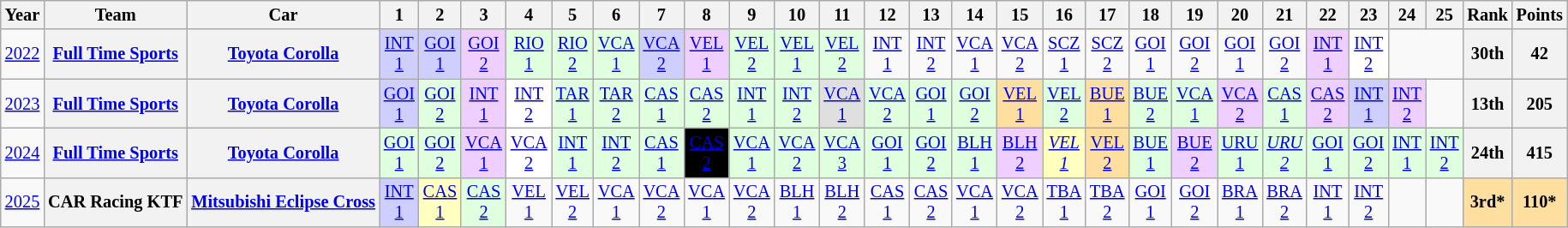<table class="wikitable" style="text-align:center; font-size:85%">
<tr>
<th>Year</th>
<th>Team</th>
<th>Car</th>
<th>1</th>
<th>2</th>
<th>3</th>
<th>4</th>
<th>5</th>
<th>6</th>
<th>7</th>
<th>8</th>
<th>9</th>
<th>10</th>
<th>11</th>
<th>12</th>
<th>13</th>
<th>14</th>
<th>15</th>
<th>16</th>
<th>17</th>
<th>18</th>
<th>19</th>
<th>20</th>
<th>21</th>
<th>22</th>
<th>23</th>
<th>24</th>
<th>25</th>
<th>Rank</th>
<th>Points</th>
</tr>
<tr>
<td><a href='#'>2022</a></td>
<th nowrap><a href='#'>Full Time Sports</a></th>
<th nowrap><a href='#'>Toyota Corolla</a></th>
<td style="background:#CFCFFF;"><a href='#'>INT<br>1</a><br></td>
<td style="background:#CFCFFF;"><a href='#'>GOI<br>1</a><br></td>
<td style="background:#EFCFFF;"><a href='#'>GOI<br>2</a><br></td>
<td style="background:#DFFFDF;"><a href='#'>RIO<br>1</a><br></td>
<td style="background:#DFFFDF;"><a href='#'>RIO<br>2</a><br></td>
<td style="background:#DFFFDF;"><a href='#'>VCA<br>1</a><br></td>
<td style="background:#CFCFFF;"><a href='#'>VCA<br>2</a><br></td>
<td style="background:#EFCFFF;"><a href='#'>VEL<br>1</a><br></td>
<td style="background:#DFFFDF;"><a href='#'>VEL<br>2</a><br></td>
<td style="background:#DFFFDF;"><a href='#'>VEL<br>1</a><br></td>
<td style="background:#DFFFDF;"><a href='#'>VEL<br>2</a><br></td>
<td><a href='#'>INT<br>1</a></td>
<td><a href='#'>INT<br>2</a></td>
<td><a href='#'>VCA<br>1</a></td>
<td><a href='#'>VCA<br>2</a></td>
<td><a href='#'>SCZ<br>1</a></td>
<td><a href='#'>SCZ<br>2</a></td>
<td><a href='#'>GOI<br>1</a></td>
<td><a href='#'>GOI<br>2</a></td>
<td><a href='#'>GOI<br>1</a></td>
<td><a href='#'>GOI<br>2</a></td>
<td style="background:#EFCFFF;"><a href='#'>INT<br>1</a><br></td>
<td style="background:#FFFFFF;"><a href='#'>INT<br>2</a><br></td>
<td colspan=2></td>
<th>30th</th>
<th>42</th>
</tr>
<tr>
<td><a href='#'>2023</a></td>
<th nowrap><a href='#'>Full Time Sports</a></th>
<th nowrap><a href='#'>Toyota Corolla</a></th>
<td style="background:#CFCFFF;"><a href='#'>GOI<br>1</a><br></td>
<td style="background:#DFFFDF;"><a href='#'>GOI<br>2</a><br></td>
<td style="background:#EFCFFF;"><a href='#'>INT<br>1</a><br></td>
<td style="background:#FFFFFF;"><a href='#'>INT<br>2</a><br></td>
<td style="background:#DFFFDF;"><a href='#'>TAR<br>1</a><br></td>
<td style="background:#DFFFDF;"><a href='#'>TAR<br>2</a><br></td>
<td style="background:#DFFFDF;"><a href='#'>CAS<br>1</a><br></td>
<td style="background:#DFFFDF;"><a href='#'>CAS<br>2</a><br></td>
<td style="background:#DFFFDF;"><a href='#'>INT<br>1</a><br></td>
<td style="background:#DFFFDF;"><a href='#'>INT<br>2</a><br></td>
<td style="background:#DFDFDF;"><a href='#'>VCA<br>1</a><br></td>
<td style="background:#DFFFDF;"><a href='#'>VCA<br>2</a><br></td>
<td style="background:#DFFFDF;"><a href='#'>GOI<br>1</a><br></td>
<td style="background:#DFFFDF;"><a href='#'>GOI<br>2</a><br></td>
<td style="background:#FFDF9F;"><a href='#'>VEL<br>1</a><br></td>
<td style="background:#DFFFDF;"><a href='#'>VEL<br>2</a><br></td>
<td style="background:#FFDF9F;"><a href='#'>BUE<br>1</a><br></td>
<td style="background:#DFFFDF;"><a href='#'>BUE<br>2</a><br></td>
<td style="background:#DFFFDF;"><a href='#'>VCA<br>1</a><br></td>
<td style="background:#EFCFFF;"><a href='#'>VCA<br>2</a><br></td>
<td style="background:#DFFFDF;"><a href='#'>CAS<br>1</a><br></td>
<td style="background:#EFCFFF;"><a href='#'>CAS<br>2</a><br></td>
<td style="background:#CFCFFF;"><a href='#'>INT<br>1</a><br></td>
<td style="background:#EFCFFF;"><a href='#'>INT<br>2</a><br></td>
<td></td>
<th>13th</th>
<th>205</th>
</tr>
<tr>
<td><a href='#'>2024</a></td>
<th nowrap><a href='#'>Full Time Sports</a></th>
<th nowrap><a href='#'>Toyota Corolla</a></th>
<td style="background:#DFFFDF;"><a href='#'>GOI<br>1</a><br></td>
<td style="background:#DFFFDF;"><a href='#'>GOI<br>2</a><br></td>
<td style="background:#EFCFFF;"><a href='#'>VCA<br>1</a><br></td>
<td style="background:#FFFFFF;"><a href='#'>VCA<br>2</a><br></td>
<td style="background:#DFFFDF;"><a href='#'>INT<br>1</a><br></td>
<td style="background:#DFFFDF;"><a href='#'>INT<br>2</a><br></td>
<td style="background:#DFFFDF;"><a href='#'>CAS<br>1</a><br></td>
<td style="background:#000000; color:white"><a href='#'><span>CAS<br>2</span></a><br></td>
<td style="background:#DFFFDF;"><a href='#'>VCA<br>1</a><br></td>
<td style="background:#DFFFDF;"><a href='#'>VCA<br>2</a><br></td>
<td style="background:#DFFFDF;"><a href='#'>VCA<br>3</a><br></td>
<td style="background:#DFFFDF;"><a href='#'>GOI<br>1</a><br></td>
<td style="background:#DFFFDF;"><a href='#'>GOI<br>2</a><br></td>
<td style="background:#DFFFDF;"><a href='#'>BLH<br>1</a><br></td>
<td style="background:#EFCFFF;"><a href='#'>BLH<br>2</a><br></td>
<td style="background:#FFFFBF;"><em><a href='#'>VEL<br>1</a></em><br></td>
<td style="background:#FFDF9F;"><a href='#'>VEL<br>2</a><br></td>
<td style="background:#DFFFDF;"><a href='#'>BUE<br>1</a><br></td>
<td style="background:#EFCFFF;"><a href='#'>BUE<br>2</a><br></td>
<td style="background:#DFFFDF;"><a href='#'>URU<br>1</a><br></td>
<td style="background:#DFFFDF;"><em><a href='#'>URU<br>2</a></em><br></td>
<td style="background:#DFFFDF;"><a href='#'>GOI<br>1</a><br></td>
<td style="background:#DFFFDF;"><a href='#'>GOI<br>2</a><br></td>
<td style="background:#DFFFDF;"><a href='#'>INT<br>1</a><br></td>
<td style="background:#DFFFDF;"><a href='#'>INT<br>2</a><br></td>
<th>24th</th>
<th>415</th>
</tr>
<tr>
<td><a href='#'>2025</a></td>
<th>CAR Racing KTF</th>
<th><a href='#'>Mitsubishi Eclipse Cross</a></th>
<td style="background:#CFCFFF;"><a href='#'>INT<br>1</a><br></td>
<td style="background:#FFFFBF;"><a href='#'>CAS<br>1</a><br></td>
<td style="background:#DFFFDF;"><a href='#'>CAS<br>2</a><br></td>
<td style="background:#;"><a href='#'>VEL<br>1</a><br></td>
<td style="background:#;"><a href='#'>VEL<br>2</a><br></td>
<td style="background:#;"><a href='#'>VCA<br>1</a><br></td>
<td style="background:#;"><a href='#'>VCA<br>2</a><br></td>
<td style="background:#;"><a href='#'>VCA<br>1</a><br></td>
<td style="background:#;"><a href='#'>VCA<br>2</a><br></td>
<td style="background:#;"><a href='#'>BLH<br>1</a><br></td>
<td style="background:#;"><a href='#'>BLH<br>2</a><br></td>
<td style="background:#;"><a href='#'>CAS<br>1</a><br></td>
<td style="background:#;"><a href='#'>CAS<br>2</a><br></td>
<td style="background:#;"><a href='#'>VCA<br>1</a><br></td>
<td style="background:#;"><a href='#'>VCA<br>2</a><br></td>
<td style="background:#;"><a href='#'>TBA<br>1</a><br></td>
<td style="background:#;"><a href='#'>TBA<br>2</a><br></td>
<td style="background:#;"><a href='#'>GOI<br>1</a><br></td>
<td style="background:#;"><a href='#'>GOI<br>2</a><br></td>
<td style="background:#;"><a href='#'>BRA<br>1</a><br></td>
<td style="background:#;"><a href='#'>BRA<br>2</a><br></td>
<td style="background:#;"><a href='#'>INT<br>1</a><br></td>
<td style="background:#;"><a href='#'>INT<br>2</a><br></td>
<td></td>
<td></td>
<th style="background:#FFDF9F;">3rd*</th>
<th style="background:#FFDF9F;">110*</th>
</tr>
</table>
